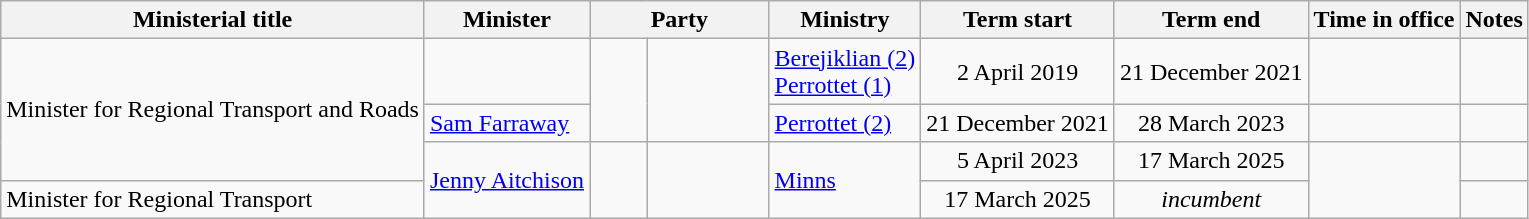<table class="wikitable sortable">
<tr>
<th>Ministerial title</th>
<th>Minister</th>
<th colspan=2>Party</th>
<th>Ministry</th>
<th>Term start</th>
<th>Term end</th>
<th>Time in office</th>
<th class="unsortable">Notes</th>
</tr>
<tr>
<td rowspan=3>Minister for Regional Transport and Roads</td>
<td></td>
<td rowspan=2 > </td>
<td rowspan=2 width=8%></td>
<td><a href='#'>Berejiklian (2)</a><br><a href='#'>Perrottet (1)</a></td>
<td align=center>2 April 2019</td>
<td align=center>21 December 2021</td>
<td align=right></td>
<td></td>
</tr>
<tr>
<td><a href='#'>Sam Farraway</a></td>
<td><a href='#'>Perrottet (2)</a></td>
<td align=center>21 December 2021</td>
<td align=center>28 March 2023</td>
<td align=right></td>
<td></td>
</tr>
<tr>
<td rowspan=2><a href='#'>Jenny Aitchison</a></td>
<td rowspan=2 > </td>
<td rowspan=2 width=8%></td>
<td rowspan=2><a href='#'>Minns</a></td>
<td align=center>5 April 2023</td>
<td align=center>17 March 2025</td>
<td rowspan=2 align=right></td>
<td></td>
</tr>
<tr>
<td>Minister for Regional Transport</td>
<td align=center>17 March 2025</td>
<td align=center><em>incumbent</em></td>
</tr>
</table>
